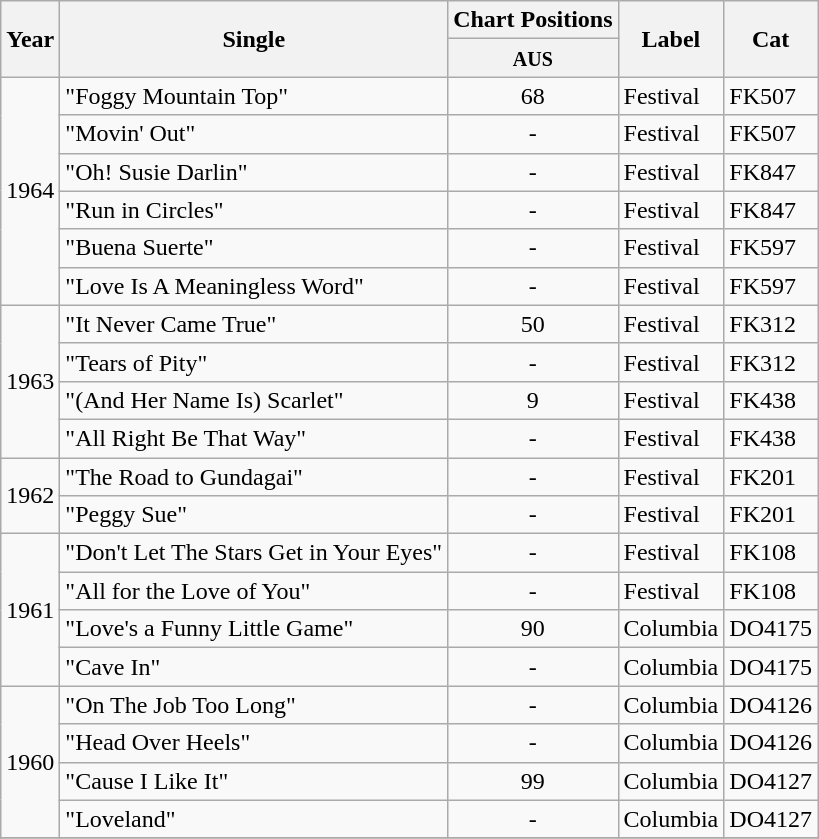<table class="wikitable">
<tr>
<th rowspan="2">Year</th>
<th rowspan="2">Single</th>
<th colspan="1">Chart Positions</th>
<th rowspan="2">Label</th>
<th rowspan="2">Cat</th>
</tr>
<tr>
<th><small>AUS</small></th>
</tr>
<tr>
<td rowspan="6">1964</td>
<td>"Foggy Mountain Top"</td>
<td align="center">68</td>
<td>Festival</td>
<td>FK507</td>
</tr>
<tr>
<td>"Movin' Out"</td>
<td align="center">-</td>
<td>Festival</td>
<td>FK507</td>
</tr>
<tr>
<td>"Oh! Susie Darlin"</td>
<td align="center">-</td>
<td>Festival</td>
<td>FK847</td>
</tr>
<tr>
<td>"Run in Circles"</td>
<td align="center">-</td>
<td>Festival</td>
<td>FK847</td>
</tr>
<tr>
<td>"Buena Suerte"</td>
<td align="center">-</td>
<td>Festival</td>
<td>FK597</td>
</tr>
<tr>
<td>"Love Is A Meaningless Word"</td>
<td align="center">-</td>
<td>Festival</td>
<td>FK597</td>
</tr>
<tr>
<td rowspan="4">1963</td>
<td>"It Never Came True"</td>
<td align="center">50</td>
<td>Festival</td>
<td>FK312</td>
</tr>
<tr>
<td>"Tears of Pity"</td>
<td align="center">-</td>
<td>Festival</td>
<td>FK312</td>
</tr>
<tr>
<td>"(And Her Name Is) Scarlet"</td>
<td align="center">9</td>
<td>Festival</td>
<td>FK438</td>
</tr>
<tr>
<td>"All Right Be That Way"</td>
<td align="center">-</td>
<td>Festival</td>
<td>FK438</td>
</tr>
<tr>
<td rowspan="2">1962</td>
<td>"The Road to Gundagai"</td>
<td align="center">-</td>
<td>Festival</td>
<td>FK201</td>
</tr>
<tr>
<td>"Peggy Sue"</td>
<td align="center">-</td>
<td>Festival</td>
<td>FK201</td>
</tr>
<tr>
<td rowspan="4">1961</td>
<td>"Don't Let The Stars Get in Your Eyes"</td>
<td align="center">-</td>
<td>Festival</td>
<td>FK108</td>
</tr>
<tr>
<td>"All for the Love of You"</td>
<td align="center">-</td>
<td>Festival</td>
<td>FK108</td>
</tr>
<tr>
<td>"Love's a Funny Little Game"</td>
<td align="center">90</td>
<td>Columbia</td>
<td>DO4175</td>
</tr>
<tr>
<td>"Cave In"</td>
<td align="center">-</td>
<td>Columbia</td>
<td>DO4175</td>
</tr>
<tr>
<td rowspan="4">1960</td>
<td>"On The Job Too Long"</td>
<td align="center">-</td>
<td>Columbia</td>
<td>DO4126</td>
</tr>
<tr>
<td>"Head Over Heels"</td>
<td align="center">-</td>
<td>Columbia</td>
<td>DO4126</td>
</tr>
<tr>
<td>"Cause I Like It"</td>
<td align="center">99</td>
<td>Columbia</td>
<td>DO4127</td>
</tr>
<tr>
<td>"Loveland"</td>
<td align="center">-</td>
<td>Columbia</td>
<td>DO4127</td>
</tr>
<tr>
</tr>
</table>
